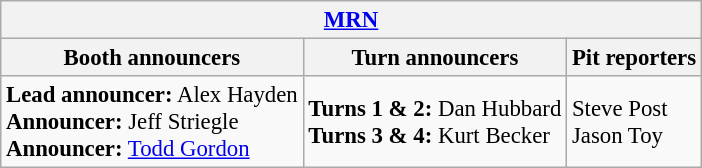<table class="wikitable" style="font-size: 95%">
<tr>
<th colspan="3"><a href='#'>MRN</a></th>
</tr>
<tr>
<th>Booth announcers</th>
<th>Turn announcers</th>
<th>Pit reporters</th>
</tr>
<tr>
<td><strong>Lead announcer:</strong> Alex Hayden<br><strong>Announcer:</strong> Jeff Striegle<br><strong>Announcer:</strong> <a href='#'>Todd Gordon</a></td>
<td><strong>Turns 1 & 2:</strong> Dan Hubbard<br><strong>Turns 3 & 4:</strong> Kurt Becker</td>
<td>Steve Post<br>Jason Toy</td>
</tr>
</table>
